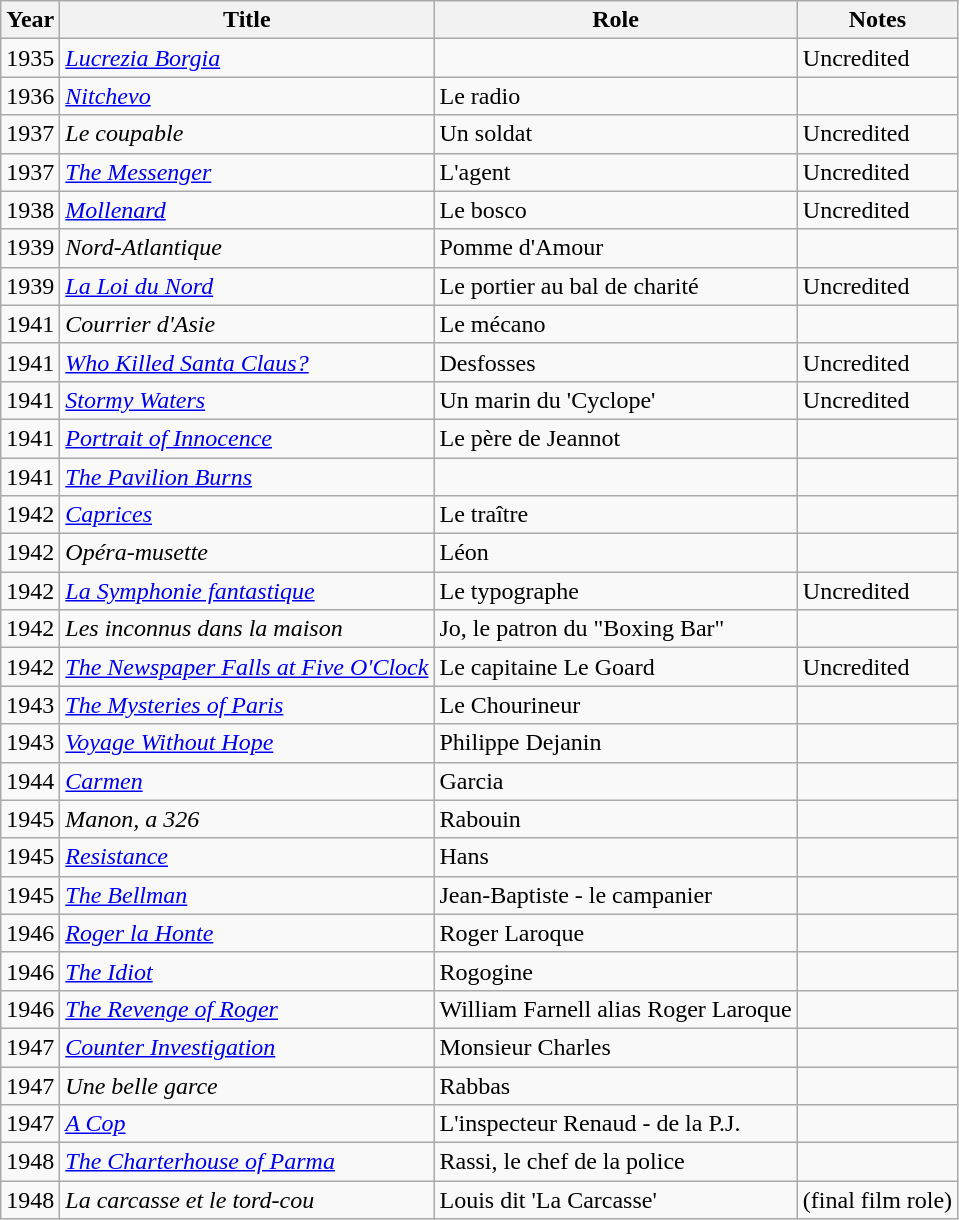<table class="wikitable">
<tr>
<th>Year</th>
<th>Title</th>
<th>Role</th>
<th>Notes</th>
</tr>
<tr>
<td>1935</td>
<td><em><a href='#'>Lucrezia Borgia</a></em></td>
<td></td>
<td>Uncredited</td>
</tr>
<tr>
<td>1936</td>
<td><em><a href='#'>Nitchevo</a></em></td>
<td>Le radio</td>
<td></td>
</tr>
<tr>
<td>1937</td>
<td><em>Le coupable</em></td>
<td>Un soldat</td>
<td>Uncredited</td>
</tr>
<tr>
<td>1937</td>
<td><em><a href='#'>The Messenger</a></em></td>
<td>L'agent</td>
<td>Uncredited</td>
</tr>
<tr>
<td>1938</td>
<td><em><a href='#'>Mollenard</a></em></td>
<td>Le bosco</td>
<td>Uncredited</td>
</tr>
<tr>
<td>1939</td>
<td><em>Nord-Atlantique</em></td>
<td>Pomme d'Amour</td>
<td></td>
</tr>
<tr>
<td>1939</td>
<td><em><a href='#'>La Loi du Nord</a></em></td>
<td>Le portier au bal de charité</td>
<td>Uncredited</td>
</tr>
<tr>
<td>1941</td>
<td><em>Courrier d'Asie</em></td>
<td>Le mécano</td>
<td></td>
</tr>
<tr>
<td>1941</td>
<td><em><a href='#'>Who Killed Santa Claus?</a></em></td>
<td>Desfosses</td>
<td>Uncredited</td>
</tr>
<tr>
<td>1941</td>
<td><em><a href='#'>Stormy Waters</a></em></td>
<td>Un marin du 'Cyclope'</td>
<td>Uncredited</td>
</tr>
<tr>
<td>1941</td>
<td><em><a href='#'>Portrait of Innocence</a></em></td>
<td>Le père de Jeannot</td>
<td></td>
</tr>
<tr>
<td>1941</td>
<td><em><a href='#'>The Pavilion Burns</a></em></td>
<td></td>
<td></td>
</tr>
<tr>
<td>1942</td>
<td><em><a href='#'>Caprices</a></em></td>
<td>Le traître</td>
<td></td>
</tr>
<tr>
<td>1942</td>
<td><em>Opéra-musette</em></td>
<td>Léon</td>
<td></td>
</tr>
<tr>
<td>1942</td>
<td><em><a href='#'>La Symphonie fantastique</a></em></td>
<td>Le typographe</td>
<td>Uncredited</td>
</tr>
<tr>
<td>1942</td>
<td><em>Les inconnus dans la maison</em></td>
<td>Jo, le patron du "Boxing Bar"</td>
<td></td>
</tr>
<tr>
<td>1942</td>
<td><em><a href='#'>The Newspaper Falls at Five O'Clock</a></em></td>
<td>Le capitaine Le Goard</td>
<td>Uncredited</td>
</tr>
<tr>
<td>1943</td>
<td><em><a href='#'>The Mysteries of Paris</a></em></td>
<td>Le Chourineur</td>
<td></td>
</tr>
<tr>
<td>1943</td>
<td><em><a href='#'>Voyage Without Hope</a></em></td>
<td>Philippe Dejanin</td>
<td></td>
</tr>
<tr>
<td>1944</td>
<td><em><a href='#'>Carmen</a></em></td>
<td>Garcia</td>
<td></td>
</tr>
<tr>
<td>1945</td>
<td><em>Manon, a 326</em></td>
<td>Rabouin</td>
<td></td>
</tr>
<tr>
<td>1945</td>
<td><em><a href='#'>Resistance</a></em></td>
<td>Hans</td>
<td></td>
</tr>
<tr>
<td>1945</td>
<td><em><a href='#'>The Bellman</a></em></td>
<td>Jean-Baptiste - le campanier</td>
<td></td>
</tr>
<tr>
<td>1946</td>
<td><em><a href='#'>Roger la Honte</a></em></td>
<td>Roger Laroque</td>
<td></td>
</tr>
<tr>
<td>1946</td>
<td><em><a href='#'>The Idiot</a></em></td>
<td>Rogogine</td>
<td></td>
</tr>
<tr>
<td>1946</td>
<td><em><a href='#'>The Revenge of Roger</a></em></td>
<td>William Farnell alias Roger Laroque</td>
<td></td>
</tr>
<tr>
<td>1947</td>
<td><em><a href='#'>Counter Investigation</a></em></td>
<td>Monsieur Charles</td>
<td></td>
</tr>
<tr>
<td>1947</td>
<td><em>Une belle garce</em></td>
<td>Rabbas</td>
<td></td>
</tr>
<tr>
<td>1947</td>
<td><em><a href='#'>A Cop</a></em></td>
<td>L'inspecteur Renaud - de la P.J.</td>
<td></td>
</tr>
<tr>
<td>1948</td>
<td><em><a href='#'>The Charterhouse of Parma</a></em></td>
<td>Rassi, le chef de la police</td>
<td></td>
</tr>
<tr>
<td>1948</td>
<td><em>La carcasse et le tord-cou</em></td>
<td>Louis dit 'La Carcasse'</td>
<td>(final film role)</td>
</tr>
</table>
